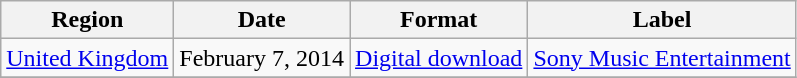<table class=wikitable>
<tr>
<th>Region</th>
<th>Date</th>
<th>Format</th>
<th>Label</th>
</tr>
<tr>
<td><a href='#'>United Kingdom</a></td>
<td>February 7, 2014</td>
<td><a href='#'>Digital download</a></td>
<td><a href='#'>Sony Music Entertainment</a></td>
</tr>
<tr>
</tr>
</table>
